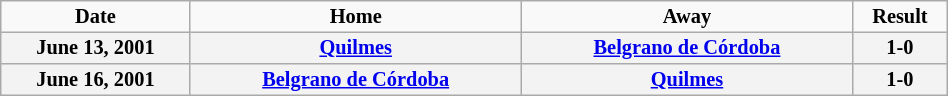<table border="2" cellpadding="2" cellspacing="0" width="50%" style="margin: 0; background: #f9f9f9; border: 1px #aaa solid; border-collapse: collapse; font-size: 85%;">
<tr>
<th width="20%">Date</th>
<th>Home</th>
<th>Away</th>
<th width="10%">Result</th>
</tr>
<tr>
<th bgcolor="F3F3F3">June 13, 2001</th>
<th bgcolor="F3F3F3"><a href='#'>Quilmes</a></th>
<th bgcolor="F3F3F3"><a href='#'>Belgrano de Córdoba</a></th>
<th bgcolor="F3F3F3">1-0</th>
</tr>
<tr>
<th bgcolor="F3F3F3">June 16, 2001</th>
<th bgcolor="F3F3F3"><a href='#'>Belgrano de Córdoba</a></th>
<th bgcolor="F3F3F3"><a href='#'>Quilmes</a></th>
<th bgcolor="F3F3F3">1-0</th>
</tr>
</table>
